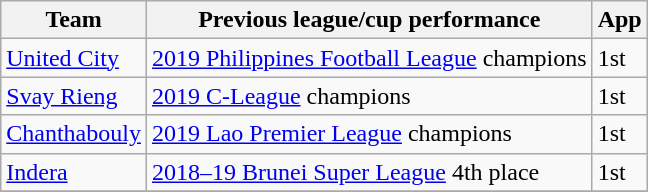<table class="wikitable">
<tr>
<th>Team</th>
<th>Previous league/cup performance</th>
<th>App </th>
</tr>
<tr>
<td> <a href='#'>United City</a></td>
<td><a href='#'>2019 Philippines Football League</a> champions</td>
<td>1st</td>
</tr>
<tr>
<td> <a href='#'>Svay Rieng</a></td>
<td><a href='#'>2019 C-League</a> champions</td>
<td>1st</td>
</tr>
<tr>
<td> <a href='#'>Chanthabouly</a></td>
<td><a href='#'>2019 Lao Premier League</a> champions</td>
<td>1st</td>
</tr>
<tr>
<td> <a href='#'>Indera</a></td>
<td><a href='#'>2018–19 Brunei Super League</a> 4th place</td>
<td>1st</td>
</tr>
<tr>
</tr>
</table>
